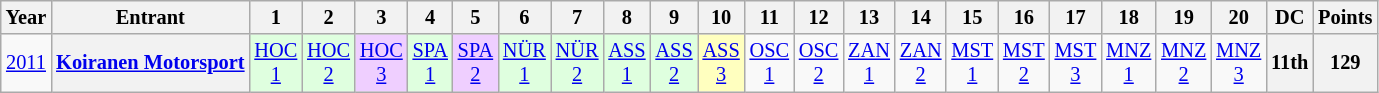<table class="wikitable" style="text-align:center; font-size:85%">
<tr>
<th>Year</th>
<th>Entrant</th>
<th>1</th>
<th>2</th>
<th>3</th>
<th>4</th>
<th>5</th>
<th>6</th>
<th>7</th>
<th>8</th>
<th>9</th>
<th>10</th>
<th>11</th>
<th>12</th>
<th>13</th>
<th>14</th>
<th>15</th>
<th>16</th>
<th>17</th>
<th>18</th>
<th>19</th>
<th>20</th>
<th>DC</th>
<th>Points</th>
</tr>
<tr>
<td><a href='#'>2011</a></td>
<th><a href='#'>Koiranen Motorsport</a></th>
<td style="background:#dfffdf;"><a href='#'>HOC<br>1</a><br></td>
<td style="background:#dfffdf;"><a href='#'>HOC<br>2</a><br></td>
<td style="background:#efcfff;"><a href='#'>HOC<br>3</a><br></td>
<td style="background:#dfffdf;"><a href='#'>SPA<br>1</a><br></td>
<td style="background:#efcfff;"><a href='#'>SPA<br>2</a><br></td>
<td style="background:#dfffdf;"><a href='#'>NÜR<br>1</a><br></td>
<td style="background:#dfffdf;"><a href='#'>NÜR<br>2</a><br></td>
<td style="background:#dfffdf;"><a href='#'>ASS<br>1</a><br></td>
<td style="background:#dfffdf;"><a href='#'>ASS<br>2</a><br></td>
<td style="background:#ffffbf;"><a href='#'>ASS<br>3</a><br></td>
<td><a href='#'>OSC<br>1</a></td>
<td><a href='#'>OSC<br>2</a></td>
<td><a href='#'>ZAN<br>1</a></td>
<td><a href='#'>ZAN<br>2</a></td>
<td><a href='#'>MST<br>1</a></td>
<td><a href='#'>MST<br>2</a></td>
<td><a href='#'>MST<br>3</a></td>
<td><a href='#'>MNZ<br>1</a></td>
<td><a href='#'>MNZ<br>2</a></td>
<td><a href='#'>MNZ<br>3</a></td>
<th>11th</th>
<th>129</th>
</tr>
</table>
